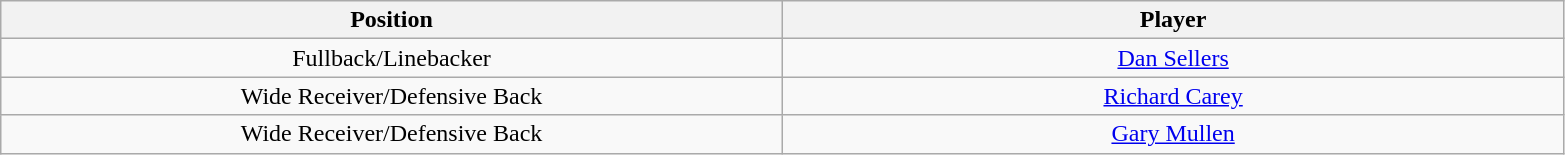<table class="wikitable sortable">
<tr>
<th bgcolor="#DDDDFF" width="20%">Position</th>
<th bgcolor="#DDDDFF" width="20%">Player</th>
</tr>
<tr align="center">
<td>Fullback/Linebacker</td>
<td><a href='#'>Dan Sellers</a></td>
</tr>
<tr align="center">
<td>Wide Receiver/Defensive Back</td>
<td><a href='#'>Richard Carey</a></td>
</tr>
<tr align="center">
<td>Wide Receiver/Defensive Back</td>
<td><a href='#'>Gary Mullen</a></td>
</tr>
</table>
